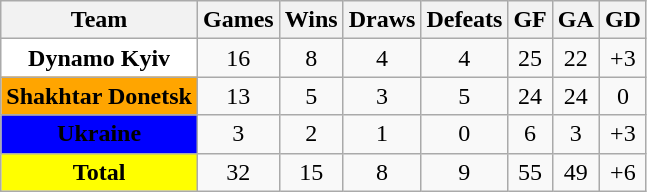<table class="wikitable" style="text-align: center">
<tr>
<th>Team</th>
<th>Games</th>
<th>Wins</th>
<th>Draws</th>
<th>Defeats</th>
<th>GF</th>
<th>GA</th>
<th>GD</th>
</tr>
<tr>
<td bgcolor=white><span> <strong>Dynamo Kyiv</strong></span></td>
<td>16</td>
<td>8</td>
<td>4</td>
<td>4</td>
<td>25</td>
<td>22</td>
<td>+3</td>
</tr>
<tr>
<td bgcolor=orange><span> <strong>Shakhtar Donetsk</strong></span></td>
<td>13</td>
<td>5</td>
<td>3</td>
<td>5</td>
<td>24</td>
<td>24</td>
<td>0</td>
</tr>
<tr>
<td bgcolor=blue><span> <strong>Ukraine</strong></span></td>
<td>3</td>
<td>2</td>
<td>1</td>
<td>0</td>
<td>6</td>
<td>3</td>
<td>+3</td>
</tr>
<tr>
<td bgcolor=yellow><span><strong>Total</strong></span></td>
<td>32</td>
<td>15</td>
<td>8</td>
<td>9</td>
<td>55</td>
<td>49</td>
<td>+6</td>
</tr>
</table>
